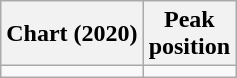<table class="wikitable">
<tr>
<th align="left">Chart (2020)</th>
<th align="left">Peak<br>position</th>
</tr>
<tr>
<td></td>
</tr>
</table>
